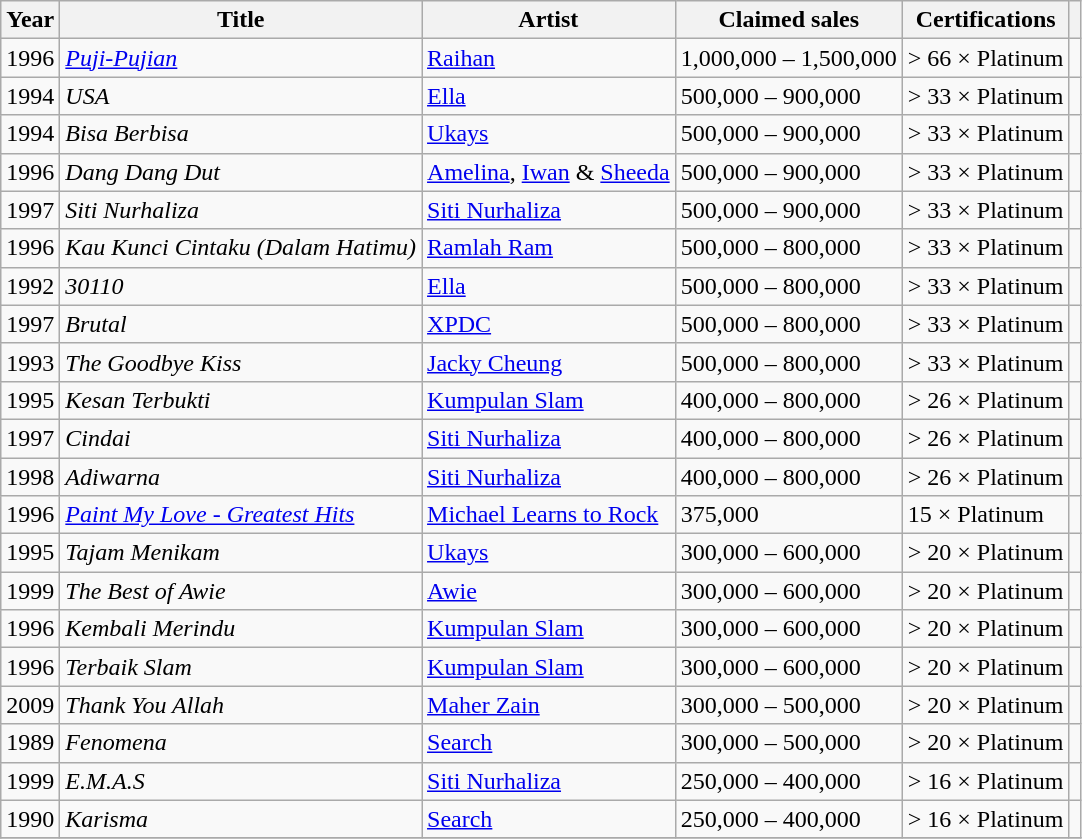<table class="wikitable">
<tr>
<th>Year</th>
<th>Title</th>
<th>Artist</th>
<th>Claimed sales</th>
<th>Certifications</th>
<th scope="col" class="unsortable"></th>
</tr>
<tr>
<td>1996</td>
<td><em><a href='#'>Puji-Pujian</a></em></td>
<td><a href='#'>Raihan</a></td>
<td>1,000,000 – 1,500,000</td>
<td>> 66 × Platinum</td>
<td></td>
</tr>
<tr>
<td>1994</td>
<td><em>USA</em></td>
<td><a href='#'>Ella</a></td>
<td>500,000 – 900,000</td>
<td>> 33 × Platinum</td>
<td></td>
</tr>
<tr>
<td>1994</td>
<td><em>Bisa Berbisa</em></td>
<td><a href='#'>Ukays</a></td>
<td>500,000 – 900,000</td>
<td>> 33 × Platinum</td>
<td></td>
</tr>
<tr>
<td>1996</td>
<td><em>Dang Dang Dut</em></td>
<td><a href='#'>Amelina</a>, <a href='#'>Iwan</a> & <a href='#'>Sheeda</a></td>
<td>500,000 – 900,000</td>
<td>> 33 × Platinum</td>
<td></td>
</tr>
<tr>
<td>1997</td>
<td><em>Siti Nurhaliza</em></td>
<td><a href='#'>Siti Nurhaliza</a></td>
<td>500,000 – 900,000</td>
<td>> 33 × Platinum</td>
<td></td>
</tr>
<tr>
<td>1996</td>
<td><em>Kau Kunci Cintaku (Dalam Hatimu)</em></td>
<td><a href='#'>Ramlah Ram</a></td>
<td>500,000 – 800,000</td>
<td>> 33 × Platinum</td>
<td></td>
</tr>
<tr>
<td>1992</td>
<td><em>30110</em></td>
<td><a href='#'>Ella</a></td>
<td>500,000 – 800,000</td>
<td>> 33 × Platinum</td>
<td></td>
</tr>
<tr>
<td>1997</td>
<td><em>Brutal</em></td>
<td><a href='#'>XPDC</a></td>
<td>500,000 – 800,000</td>
<td>> 33 × Platinum</td>
<td></td>
</tr>
<tr>
<td>1993</td>
<td><em>The Goodbye Kiss</em></td>
<td><a href='#'>Jacky Cheung</a></td>
<td>500,000 – 800,000</td>
<td>> 33 × Platinum</td>
<td></td>
</tr>
<tr>
<td>1995</td>
<td><em>Kesan Terbukti</em></td>
<td><a href='#'>Kumpulan Slam</a></td>
<td>400,000 – 800,000</td>
<td>> 26 × Platinum</td>
<td></td>
</tr>
<tr>
<td>1997</td>
<td><em>Cindai</em></td>
<td><a href='#'>Siti Nurhaliza</a></td>
<td>400,000 – 800,000</td>
<td>> 26 × Platinum</td>
<td></td>
</tr>
<tr>
<td>1998</td>
<td><em>Adiwarna</em></td>
<td><a href='#'>Siti Nurhaliza</a></td>
<td>400,000 – 800,000</td>
<td>> 26 × Platinum</td>
<td></td>
</tr>
<tr>
<td>1996</td>
<td><em><a href='#'>Paint My Love - Greatest Hits</a></em></td>
<td><a href='#'>Michael Learns to Rock</a></td>
<td>375,000</td>
<td>15 × Platinum</td>
<td></td>
</tr>
<tr>
<td>1995</td>
<td><em>Tajam Menikam</em></td>
<td><a href='#'>Ukays</a></td>
<td>300,000 – 600,000</td>
<td>> 20 × Platinum</td>
<td></td>
</tr>
<tr>
<td>1999</td>
<td><em>The Best of Awie</em></td>
<td><a href='#'>Awie</a></td>
<td>300,000 – 600,000</td>
<td>> 20 × Platinum</td>
<td></td>
</tr>
<tr>
<td>1996</td>
<td><em>Kembali Merindu</em></td>
<td><a href='#'>Kumpulan Slam</a></td>
<td>300,000 – 600,000</td>
<td>> 20 × Platinum</td>
<td></td>
</tr>
<tr>
<td>1996</td>
<td><em>Terbaik Slam</em></td>
<td><a href='#'>Kumpulan Slam</a></td>
<td>300,000 – 600,000</td>
<td>> 20 × Platinum</td>
<td></td>
</tr>
<tr>
<td>2009</td>
<td><em>Thank You Allah</em></td>
<td><a href='#'>Maher Zain</a></td>
<td>300,000 – 500,000</td>
<td>> 20 × Platinum</td>
<td></td>
</tr>
<tr>
<td>1989</td>
<td><em>Fenomena</em></td>
<td><a href='#'>Search</a></td>
<td>300,000 – 500,000</td>
<td>> 20 × Platinum</td>
<td></td>
</tr>
<tr>
<td>1999</td>
<td><em>E.M.A.S</em></td>
<td><a href='#'>Siti Nurhaliza</a></td>
<td>250,000 – 400,000</td>
<td>> 16 × Platinum</td>
<td></td>
</tr>
<tr>
<td>1990</td>
<td><em>Karisma</em></td>
<td><a href='#'>Search</a></td>
<td>250,000 – 400,000</td>
<td>> 16 × Platinum</td>
<td></td>
</tr>
<tr>
</tr>
</table>
